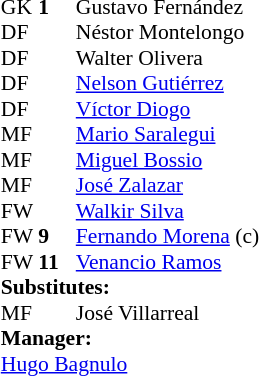<table style="font-size:90%; margin:0.2em auto;" cellspacing="0" cellpadding="0">
<tr>
<th width="25"></th>
<th width="25"></th>
</tr>
<tr>
<td>GK</td>
<td><strong>1</strong></td>
<td> Gustavo Fernández</td>
</tr>
<tr>
<td>DF</td>
<td><strong> </strong></td>
<td> Néstor Montelongo</td>
</tr>
<tr>
<td>DF</td>
<td><strong> </strong></td>
<td> Walter Olivera</td>
</tr>
<tr>
<td>DF</td>
<td><strong> </strong></td>
<td> <a href='#'>Nelson Gutiérrez</a></td>
</tr>
<tr>
<td>DF</td>
<td><strong> </strong></td>
<td> <a href='#'>Víctor Diogo</a></td>
</tr>
<tr>
<td>MF</td>
<td><strong> </strong></td>
<td> <a href='#'>Mario Saralegui</a></td>
</tr>
<tr>
<td>MF</td>
<td><strong> </strong></td>
<td> <a href='#'>Miguel Bossio</a></td>
<td></td>
</tr>
<tr>
<td>MF</td>
<td><strong> </strong></td>
<td> <a href='#'>José Zalazar</a></td>
</tr>
<tr>
<td>FW</td>
<td><strong> </strong></td>
<td> <a href='#'>Walkir Silva</a></td>
<td></td>
<td></td>
</tr>
<tr>
<td>FW</td>
<td><strong>9</strong></td>
<td> <a href='#'>Fernando Morena</a> (c)</td>
<td></td>
</tr>
<tr>
<td>FW</td>
<td><strong> 11</strong></td>
<td> <a href='#'>Venancio Ramos</a></td>
</tr>
<tr>
<td colspan=3><strong>Substitutes:</strong></td>
</tr>
<tr>
<td>MF</td>
<td><strong> </strong></td>
<td> José Villarreal</td>
<td></td>
<td></td>
</tr>
<tr>
<td colspan=3><strong>Manager:</strong></td>
</tr>
<tr>
<td colspan=4> <a href='#'>Hugo Bagnulo</a></td>
</tr>
</table>
